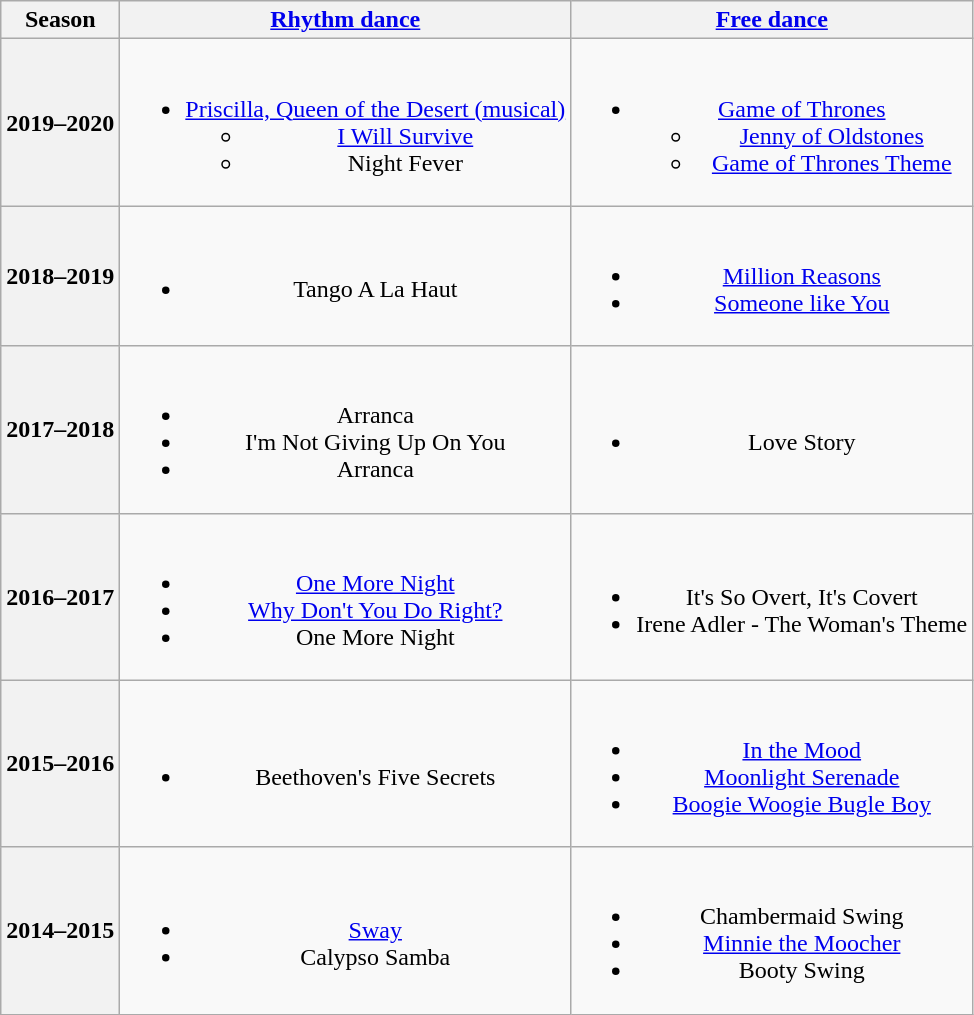<table class=wikitable style=text-align:center>
<tr>
<th>Season</th>
<th><a href='#'>Rhythm dance</a></th>
<th><a href='#'>Free dance</a></th>
</tr>
<tr>
<th>2019–2020 <br></th>
<td><br><ul><li><a href='#'>Priscilla, Queen of the Desert (musical)</a><ul><li> <a href='#'>I Will Survive</a></li><li> Night Fever</li></ul></li></ul></td>
<td><br><ul><li><a href='#'>Game of Thrones</a> <br><ul><li><a href='#'>Jenny of Oldstones</a></li><li><a href='#'>Game of Thrones Theme</a></li></ul></li></ul></td>
</tr>
<tr>
<th>2018–2019 <br></th>
<td><br><ul><li> Tango A La Haut <br></li></ul></td>
<td><br><ul><li><a href='#'>Million Reasons</a> <br></li><li><a href='#'>Someone like You</a> <br></li></ul></td>
</tr>
<tr>
<th>2017–2018 <br></th>
<td><br><ul><li> Arranca <br></li><li> I'm Not Giving Up On You <br></li><li> Arranca <br></li></ul></td>
<td><br><ul><li>Love Story <br></li></ul></td>
</tr>
<tr>
<th>2016–2017 <br></th>
<td><br><ul><li> <a href='#'>One More Night</a> <br></li><li> <a href='#'>Why Don't You Do Right?</a> <br></li><li> One More Night <br></li></ul></td>
<td><br><ul><li>It's So Overt, It's Covert <br></li><li>Irene Adler - The Woman's Theme <br></li></ul></td>
</tr>
<tr>
<th>2015–2016 <br></th>
<td><br><ul><li> Beethoven's Five Secrets <br></li></ul></td>
<td><br><ul><li><a href='#'>In the Mood</a> <br></li><li><a href='#'>Moonlight Serenade</a> <br></li><li><a href='#'>Boogie Woogie Bugle Boy</a> <br></li></ul></td>
</tr>
<tr>
<th>2014–2015 <br></th>
<td><br><ul><li><a href='#'>Sway</a> <br></li><li>Calypso Samba <br></li></ul></td>
<td><br><ul><li>Chambermaid Swing <br></li><li><a href='#'>Minnie the Moocher</a> <br></li><li>Booty Swing <br></li></ul></td>
</tr>
</table>
